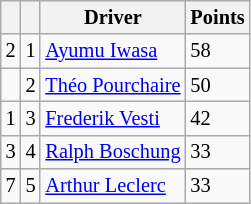<table class="wikitable" style="font-size: 85%;">
<tr>
<th></th>
<th></th>
<th>Driver</th>
<th>Points</th>
</tr>
<tr>
<td align="left"> 2</td>
<td align="center">1</td>
<td> <a href='#'>Ayumu Iwasa</a></td>
<td>58</td>
</tr>
<tr>
<td align="left"></td>
<td align="center">2</td>
<td> <a href='#'>Théo Pourchaire</a></td>
<td>50</td>
</tr>
<tr>
<td align="left"> 1</td>
<td align="center">3</td>
<td> <a href='#'>Frederik Vesti</a></td>
<td>42</td>
</tr>
<tr>
<td align="left"> 3</td>
<td align="center">4</td>
<td> <a href='#'>Ralph Boschung</a></td>
<td>33</td>
</tr>
<tr>
<td align="left"> 7</td>
<td align="center">5</td>
<td> <a href='#'>Arthur Leclerc</a></td>
<td>33</td>
</tr>
</table>
